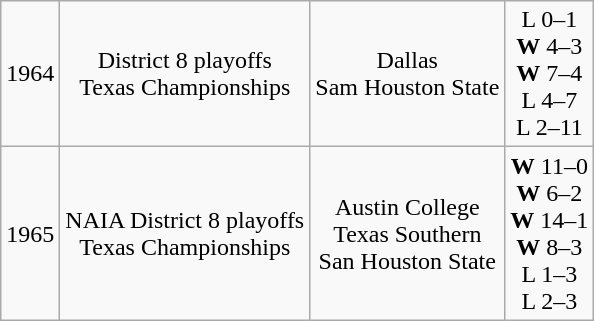<table class="wikitable" style="text-align:center">
<tr>
<td>1964</td>
<td>District 8 playoffs<br>Texas Championships</td>
<td>Dallas<br>Sam Houston State</td>
<td>L 0–1<br><strong>W</strong> 4–3<br><strong>W</strong> 7–4<br>L 4–7<br>L 2–11</td>
</tr>
<tr>
<td>1965</td>
<td>NAIA District 8 playoffs<br>Texas Championships</td>
<td>Austin College<br>Texas Southern<br>San Houston State</td>
<td><strong>W</strong> 11–0<br><strong>W</strong> 6–2<br><strong>W</strong> 14–1<br><strong>W</strong> 8–3<br>L 1–3<br>L 2–3</td>
</tr>
</table>
